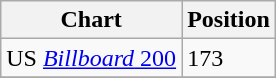<table class="wikitable">
<tr>
<th>Chart</th>
<th>Position</th>
</tr>
<tr>
<td>US <a href='#'><em>Billboard</em> 200</a></td>
<td>173</td>
</tr>
<tr>
</tr>
</table>
